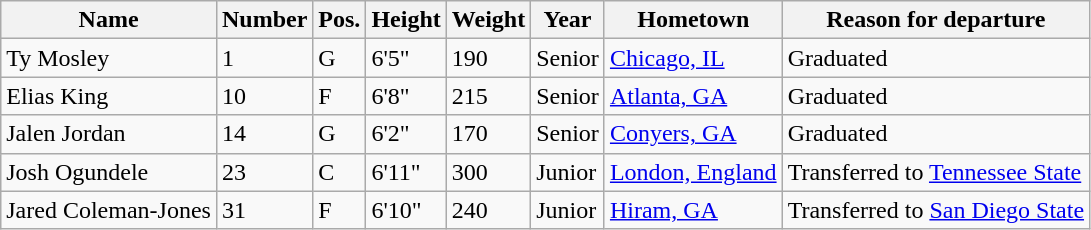<table class="wikitable sortable" border="1">
<tr>
<th>Name</th>
<th>Number</th>
<th>Pos.</th>
<th>Height</th>
<th>Weight</th>
<th>Year</th>
<th>Hometown</th>
<th class="unsortable">Reason for departure</th>
</tr>
<tr>
<td>Ty Mosley</td>
<td>1</td>
<td>G</td>
<td>6'5"</td>
<td>190</td>
<td>Senior</td>
<td><a href='#'>Chicago, IL</a></td>
<td>Graduated</td>
</tr>
<tr>
<td>Elias King</td>
<td>10</td>
<td>F</td>
<td>6'8"</td>
<td>215</td>
<td>Senior</td>
<td><a href='#'>Atlanta, GA</a></td>
<td>Graduated</td>
</tr>
<tr>
<td>Jalen Jordan</td>
<td>14</td>
<td>G</td>
<td>6'2"</td>
<td>170</td>
<td> Senior</td>
<td><a href='#'>Conyers, GA</a></td>
<td>Graduated</td>
</tr>
<tr>
<td>Josh Ogundele</td>
<td>23</td>
<td>C</td>
<td>6'11"</td>
<td>300</td>
<td>Junior</td>
<td><a href='#'>London, England</a></td>
<td>Transferred to <a href='#'>Tennessee State</a></td>
</tr>
<tr>
<td>Jared Coleman-Jones</td>
<td>31</td>
<td>F</td>
<td>6'10"</td>
<td>240</td>
<td>Junior</td>
<td><a href='#'>Hiram, GA</a></td>
<td>Transferred to <a href='#'>San Diego State</a></td>
</tr>
</table>
